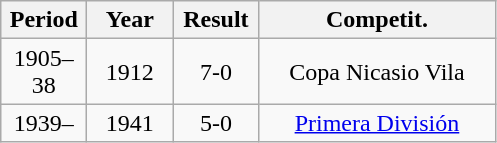<table class="wikitable sortable" style="text-align:center">
<tr>
<th width=50px>Period</th>
<th width=50px>Year</th>
<th width=50px>Result</th>
<th width=150px>Competit.</th>
</tr>
<tr>
<td>1905–38</td>
<td>1912</td>
<td>7-0 </td>
<td>Copa Nicasio Vila</td>
</tr>
<tr>
<td>1939–</td>
<td>1941</td>
<td>5-0 </td>
<td><a href='#'>Primera División</a></td>
</tr>
</table>
